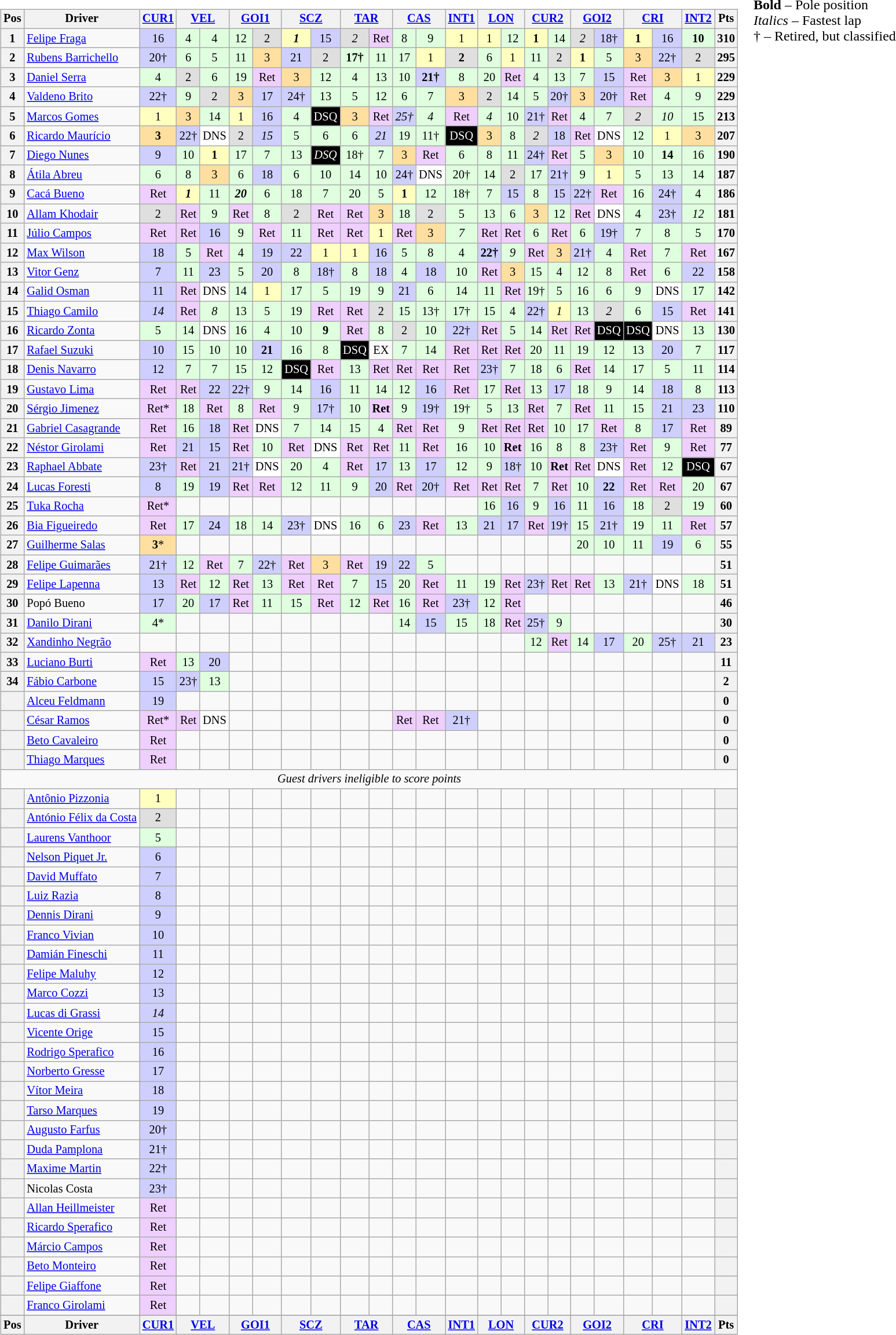<table>
<tr>
<td valign="top"><br><table class="wikitable" style="font-size: 85%; text-align: center;">
<tr valign="top">
<th valign="middle">Pos</th>
<th valign="middle">Driver</th>
<th><a href='#'>CUR1</a></th>
<th colspan="2"><a href='#'>VEL</a></th>
<th colspan="2"><a href='#'>GOI1</a></th>
<th colspan="2"><a href='#'>SCZ</a></th>
<th colspan="2"><a href='#'>TAR</a></th>
<th colspan="2"><a href='#'>CAS</a></th>
<th><a href='#'>INT1</a></th>
<th colspan="2"><a href='#'>LON</a></th>
<th colspan="2"><a href='#'>CUR2</a></th>
<th colspan="2"><a href='#'>GOI2</a></th>
<th colspan="2"><a href='#'>CRI</a></th>
<th><a href='#'>INT2</a></th>
<th valign="middle">Pts</th>
</tr>
<tr>
<th>1</th>
<td align=left> <a href='#'>Felipe Fraga</a></td>
<td style="background:#CFCFFF;">16</td>
<td style="background:#DFFFDF;">4</td>
<td style="background:#DFFFDF;">4</td>
<td style="background:#DFFFDF;">12</td>
<td style="background:#DFDFDF;">2</td>
<td style="background:#FFFFBF;"><strong><em>1</em></strong></td>
<td style="background:#cfcfff;">15</td>
<td style="background:#DFDFDF;"><em>2</em></td>
<td style="background:#efcfff;">Ret</td>
<td style="background:#DFFFDF;">8</td>
<td style="background:#DFFFDF;">9</td>
<td style="background:#FFFFBF;">1</td>
<td style="background:#FFFFBF;">1</td>
<td style="background:#DFFFDF;">12</td>
<td style="background:#FFFFBF;"><strong>1</strong></td>
<td style="background:#DFFFDF;">14</td>
<td style="background:#DFDFDF;"><em>2</em></td>
<td style="background:#cfcfff;">18†</td>
<td style="background:#FFFFBF;"><strong>1</strong></td>
<td style="background:#cfcfff;">16</td>
<td style="background:#DFFFDF;"><strong>10</strong></td>
<th>310</th>
</tr>
<tr>
<th>2</th>
<td align=left> <a href='#'>Rubens Barrichello</a></td>
<td style="background:#cfcfff;">20†</td>
<td style="background:#DFFFDF;">6</td>
<td style="background:#DFFFDF;">5</td>
<td style="background:#DFFFDF;">11</td>
<td style="background:#FFDF9F;">3</td>
<td style="background:#cfcfff;">21</td>
<td style="background:#DFDFDF;">2</td>
<td style="background:#DFFFDF;"><strong>17†</strong></td>
<td style="background:#DFFFDF;">11</td>
<td style="background:#DFFFDF;">17</td>
<td style="background:#FFFFBF;">1</td>
<td style="background:#DFDFDF;"><strong>2</strong></td>
<td style="background:#DFFFDF;">6</td>
<td style="background:#FFFFBF;">1</td>
<td style="background:#DFFFDF;">11</td>
<td style="background:#DFDFDF;">2</td>
<td style="background:#FFFFBF;"><strong>1</strong></td>
<td style="background:#DFFFDF;">5</td>
<td style="background:#FFDF9F;">3</td>
<td style="background:#cfcfff;">22†</td>
<td style="background:#DFDFDF;">2</td>
<th>295</th>
</tr>
<tr>
<th>3</th>
<td align=left> <a href='#'>Daniel Serra</a></td>
<td style="background:#DFFFDF;">4</td>
<td style="background:#DFDFDF;">2</td>
<td style="background:#DFFFDF;">6</td>
<td style="background:#DFFFDF;">19</td>
<td style="background:#efcfff;">Ret</td>
<td style="background:#FFDF9F;">3</td>
<td style="background:#DFFFDF;">12</td>
<td style="background:#DFFFDF;">4</td>
<td style="background:#DFFFDF;">13</td>
<td style="background:#DFFFDF;">10</td>
<td style="background:#CFCFFF;"><strong>21†</strong></td>
<td style="background:#DFFFDF;">8</td>
<td style="background:#DFFFDF;">20</td>
<td style="background:#efcfff;">Ret</td>
<td style="background:#DFFFDF;">4</td>
<td style="background:#DFFFDF;">13</td>
<td style="background:#DFFFDF;">7</td>
<td style="background:#cfcfff;">15</td>
<td style="background:#efcfff;">Ret</td>
<td style="background:#FFDF9F;">3</td>
<td style="background:#FFFFBF;">1</td>
<th>229</th>
</tr>
<tr>
<th>4</th>
<td align=left> <a href='#'>Valdeno Brito</a></td>
<td style="background:#cfcfff;">22†</td>
<td style="background:#DFFFDF;">9</td>
<td style="background:#DFDFDF;">2</td>
<td style="background:#FFDF9F;">3</td>
<td style="background:#cfcfff;">17</td>
<td style="background:#cfcfff;">24†</td>
<td style="background:#DFFFDF;">13</td>
<td style="background:#DFFFDF;">5</td>
<td style="background:#DFFFDF;">12</td>
<td style="background:#DFFFDF;">6</td>
<td style="background:#DFFFDF;">7</td>
<td style="background:#FFDF9F;">3</td>
<td style="background:#DFDFDF;">2</td>
<td style="background:#DFFFDF;">14</td>
<td style="background:#DFFFDF;">5</td>
<td style="background:#cfcfff;">20†</td>
<td style="background:#FFDF9F;">3</td>
<td style="background:#cfcfff;">20†</td>
<td style="background:#efcfff;">Ret</td>
<td style="background:#DFFFDF;">4</td>
<td style="background:#DFFFDF;">9</td>
<th>229</th>
</tr>
<tr>
<th>5</th>
<td align=left> <a href='#'>Marcos Gomes</a></td>
<td style="background:#FFFFBF;">1</td>
<td style="background:#FFDF9F;">3</td>
<td style="background:#DFFFDF;">14</td>
<td style="background:#FFFFBF;">1</td>
<td style="background:#cfcfff;">16</td>
<td style="background:#DFFFDF;">4</td>
<td style="background:#000000; color:white;">DSQ</td>
<td style="background:#FFDF9F;">3</td>
<td style="background:#efcfff;">Ret</td>
<td style="background:#cfcfff;"><em>25†</em></td>
<td style="background:#DFFFDF;"><em>4</em></td>
<td style="background:#efcfff;">Ret</td>
<td style="background:#DFFFDF;"><em>4</em></td>
<td style="background:#DFFFDF;">10</td>
<td style="background:#cfcfff;">21†</td>
<td style="background:#efcfff;">Ret</td>
<td style="background:#DFFFDF;">4</td>
<td style="background:#DFFFDF;">7</td>
<td style="background:#DFDFDF;"><em>2</em></td>
<td style="background:#DFFFDF;"><em>10</em></td>
<td style="background:#DFFFDF;">15</td>
<th>213</th>
</tr>
<tr>
<th>6</th>
<td align=left> <a href='#'>Ricardo Maurício</a></td>
<td style="background:#FFDF9F;"><strong>3</strong></td>
<td style="background:#cfcfff;">22†</td>
<td style="background:#FFFFFF;">DNS</td>
<td style="background:#DFDFDF;">2</td>
<td style="background:#cfcfff;"><em>15</em></td>
<td style="background:#DFFFDF;">5</td>
<td style="background:#DFFFDF;">6</td>
<td style="background:#DFFFDF;">6</td>
<td style="background:#cfcfff;"><em>21</em></td>
<td style="background:#DFFFDF;">19</td>
<td style="background:#DFFFDF;">11†</td>
<td style="background:#000000; color:white;">DSQ</td>
<td style="background:#FFDF9F;">3</td>
<td style="background:#DFFFDF;">8</td>
<td style="background:#DFDFDF;"><em>2</em></td>
<td style="background:#cfcfff;">18</td>
<td style="background:#efcfff;">Ret</td>
<td style="background:#FFFFFF;">DNS</td>
<td style="background:#DFFFDF;">12</td>
<td style="background:#FFFFBF;">1</td>
<td style="background:#FFDF9F;">3</td>
<th>207</th>
</tr>
<tr>
<th>7</th>
<td align=left> <a href='#'>Diego Nunes</a></td>
<td style="background:#cfcfff;">9</td>
<td style="background:#DFFFDF;">10</td>
<td style="background:#FFFFBF;"><strong>1</strong></td>
<td style="background:#DFFFDF;">17</td>
<td style="background:#DFFFDF;">7</td>
<td style="background:#DFFFDF;">13</td>
<td style="background:#000000; color:white;"><em>DSQ</em></td>
<td style="background:#DFFFDF;">18†</td>
<td style="background:#DFFFDF;">7</td>
<td style="background:#FFDF9F;">3</td>
<td style="background:#efcfff;">Ret</td>
<td style="background:#DFFFDF;">6</td>
<td style="background:#DFFFDF;">8</td>
<td style="background:#DFFFDF;">11</td>
<td style="background:#cfcfff;">24†</td>
<td style="background:#efcfff;">Ret</td>
<td style="background:#DFFFDF;">5</td>
<td style="background:#FFDF9F;">3</td>
<td style="background:#DFFFDF;">10</td>
<td style="background:#DFFFDF;"><strong>14</strong></td>
<td style="background:#DFFFDF;">16</td>
<th>190</th>
</tr>
<tr>
<th>8</th>
<td align=left> <a href='#'>Átila Abreu</a></td>
<td style="background:#DFFFDF;">6</td>
<td style="background:#DFFFDF;">8</td>
<td style="background:#FFDF9F;">3</td>
<td style="background:#DFFFDF;">6</td>
<td style="background:#cfcfff;">18</td>
<td style="background:#DFFFDF;">6</td>
<td style="background:#DFFFDF;">10</td>
<td style="background:#DFFFDF;">14</td>
<td style="background:#DFFFDF;">10</td>
<td style="background:#CFCFFF;">24†</td>
<td style="background:#FFFFFF;">DNS</td>
<td style="background:#DFFFDF;">20†</td>
<td style="background:#DFFFDF;">14</td>
<td style="background:#DFDFDF;">2</td>
<td style="background:#DFFFDF;">17</td>
<td style="background:#CFCFFF;">21†</td>
<td style="background:#DFFFDF;">9</td>
<td style="background:#FFFFBF;">1</td>
<td style="background:#DFFFDF;">5</td>
<td style="background:#DFFFDF;">13</td>
<td style="background:#DFFFDF;">14</td>
<th>187</th>
</tr>
<tr>
<th>9</th>
<td align=left> <a href='#'>Cacá Bueno</a></td>
<td style="background:#efcfff;">Ret</td>
<td style="background:#FFFFBF;"><strong><em>1</em></strong></td>
<td style="background:#DFFFDF;">11</td>
<td style="background:#DFFFDF;"><strong><em>20</em></strong></td>
<td style="background:#DFFFDF;">6</td>
<td style="background:#DFFFDF;">18</td>
<td style="background:#DFFFDF;">7</td>
<td style="background:#DFFFDF;">20</td>
<td style="background:#DFFFDF;">5</td>
<td style="background:#FFFFBF;"><strong>1</strong></td>
<td style="background:#DFFFDF;">12</td>
<td style="background:#DFFFDF;">18†</td>
<td style="background:#DFFFDF;">7</td>
<td style="background:#cfcfff;">15</td>
<td style="background:#DFFFDF;">8</td>
<td style="background:#cfcfff;">15</td>
<td style="background:#cfcfff;">22†</td>
<td style="background:#efcfff;">Ret</td>
<td style="background:#DFFFDF;">16</td>
<td style="background:#cfcfff;">24†</td>
<td style="background:#DFFFDF;">4</td>
<th>186</th>
</tr>
<tr>
<th>10</th>
<td align=left> <a href='#'>Allam Khodair</a></td>
<td style="background:#DFDFDF;">2</td>
<td style="background:#efcfff;">Ret</td>
<td style="background:#DFFFDF;">9</td>
<td style="background:#efcfff;">Ret</td>
<td style="background:#DFFFDF;">8</td>
<td style="background:#DFDFDF;">2</td>
<td style="background:#efcfff;">Ret</td>
<td style="background:#efcfff;">Ret</td>
<td style="background:#FFDF9F;">3</td>
<td style="background:#DFFFDF;">18</td>
<td style="background:#DFDFDF;">2</td>
<td style="background:#DFFFDF;">5</td>
<td style="background:#DFFFDF;">13</td>
<td style="background:#DFFFDF;">6</td>
<td style="background:#FFDF9F;">3</td>
<td style="background:#DFFFDF;">12</td>
<td style="background:#efcfff;">Ret</td>
<td style="background:#FFFFFF;">DNS</td>
<td style="background:#DFFFDF;">4</td>
<td style="background:#cfcfff;">23†</td>
<td style="background:#DFFFDF;"><em>12</em></td>
<th>181</th>
</tr>
<tr>
<th>11</th>
<td align=left> <a href='#'>Júlio Campos</a></td>
<td style="background:#efcfff;">Ret</td>
<td style="background:#efcfff;">Ret</td>
<td style="background:#cfcfff;">16</td>
<td style="background:#DFFFDF;">9</td>
<td style="background:#efcfff;">Ret</td>
<td style="background:#DFFFDF;">11</td>
<td style="background:#efcfff;">Ret</td>
<td style="background:#efcfff;">Ret</td>
<td style="background:#FFFFBF;">1</td>
<td style="background:#efcfff;">Ret</td>
<td style="background:#FFDF9F;">3</td>
<td style="background:#DFFFDF;"><em>7</em></td>
<td style="background:#efcfff;">Ret</td>
<td style="background:#efcfff;">Ret</td>
<td style="background:#DFFFDF;">6</td>
<td style="background:#efcfff;">Ret</td>
<td style="background:#DFFFDF;">6</td>
<td style="background:#cfcfff;">19†</td>
<td style="background:#DFFFDF;">7</td>
<td style="background:#DFFFDF;">8</td>
<td style="background:#DFFFDF;">5</td>
<th>170</th>
</tr>
<tr>
<th>12</th>
<td align=left> <a href='#'>Max Wilson</a></td>
<td style="background:#CFCFFF;">18</td>
<td style="background:#DFFFDF;">5</td>
<td style="background:#efcfff;">Ret</td>
<td style="background:#DFFFDF;">4</td>
<td style="background:#CFCFFF;">19</td>
<td style="background:#CFCFFF;">22</td>
<td style="background:#FFFFBF;">1</td>
<td style="background:#FFFFBF;">1</td>
<td style="background:#CFCFFF;">16</td>
<td style="background:#DFFFDF;">5</td>
<td style="background:#DFFFDF;">8</td>
<td style="background:#DFFFDF;">4</td>
<td style="background:#CFCFFF;"><strong>22†</strong></td>
<td style="background:#DFFFDF;"><em>9</em></td>
<td style="background:#efcfff;">Ret</td>
<td style="background:#FFDF9F;">3</td>
<td style="background:#CFCFFF;">21†</td>
<td style="background:#DFFFDF;">4</td>
<td style="background:#efcfff;">Ret</td>
<td style="background:#DFFFDF;">7</td>
<td style="background:#efcfff;">Ret</td>
<th>167</th>
</tr>
<tr>
<th>13</th>
<td align=left> <a href='#'>Vitor Genz</a></td>
<td style="background:#cfcfff;">7</td>
<td style="background:#DFFFDF;">11</td>
<td style="background:#cfcfff;">23</td>
<td style="background:#DFFFDF;">5</td>
<td style="background:#cfcfff;">20</td>
<td style="background:#DFFFDF;">8</td>
<td style="background:#cfcfff;">18†</td>
<td style="background:#DFFFDF;">8</td>
<td style="background:#cfcfff;">18</td>
<td style="background:#DFFFDF;">4</td>
<td style="background:#cfcfff;">18</td>
<td style="background:#DFFFDF;">10</td>
<td style="background:#efcfff;">Ret</td>
<td style="background:#FFDF9F;">3</td>
<td style="background:#DFFFDF;">15</td>
<td style="background:#DFFFDF;">4</td>
<td style="background:#DFFFDF;">12</td>
<td style="background:#DFFFDF;">8</td>
<td style="background:#efcfff;">Ret</td>
<td style="background:#DFFFDF;">6</td>
<td style="background:#cfcfff;">22</td>
<th>158</th>
</tr>
<tr>
<th>14</th>
<td align=left> <a href='#'>Galid Osman</a></td>
<td style="background:#cfcfff;">11</td>
<td style="background:#efcfff;">Ret</td>
<td style="background:#FFFFFF;">DNS</td>
<td style="background:#DFFFDF;">14</td>
<td style="background:#FFFFBF;">1</td>
<td style="background:#DFFFDF;">17</td>
<td style="background:#DFFFDF;">5</td>
<td style="background:#DFFFDF;">19</td>
<td style="background:#DFFFDF;">9</td>
<td style="background:#cfcfff;">21</td>
<td style="background:#DFFFDF;">6</td>
<td style="background:#DFFFDF;">14</td>
<td style="background:#DFFFDF;">11</td>
<td style="background:#efcfff;">Ret</td>
<td style="background:#DFFFDF;">19†</td>
<td style="background:#DFFFDF;">5</td>
<td style="background:#DFFFDF;">16</td>
<td style="background:#DFFFDF;">6</td>
<td style="background:#DFFFDF;">9</td>
<td style="background:#FFFFFF;">DNS</td>
<td style="background:#DFFFDF;">17</td>
<th>142</th>
</tr>
<tr>
<th>15</th>
<td align=left> <a href='#'>Thiago Camilo</a></td>
<td style="background:#cfcfff;"><em>14</em></td>
<td style="background:#efcfff;">Ret</td>
<td style="background:#DFFFDF;"><em>8</em></td>
<td style="background:#DFFFDF;">13</td>
<td style="background:#DFFFDF;">5</td>
<td style="background:#DFFFDF;">19</td>
<td style="background:#efcfff;">Ret</td>
<td style="background:#efcfff;">Ret</td>
<td style="background:#DFDFDF;">2</td>
<td style="background:#DFFFDF;">15</td>
<td style="background:#DFFFDF;">13†</td>
<td style="background:#DFFFDF;">17†</td>
<td style="background:#DFFFDF;">15</td>
<td style="background:#DFFFDF;">4</td>
<td style="background:#CFCFFF;">22†</td>
<td style="background:#FFFFBF;"><em>1</em></td>
<td style="background:#DFFFDF;">13</td>
<td style="background:#DFDFDF;"><em>2</em></td>
<td style="background:#DFFFDF;">6</td>
<td style="background:#CFCFFF;">15</td>
<td style="background:#efcfff;">Ret</td>
<th>141</th>
</tr>
<tr>
<th>16</th>
<td align=left> <a href='#'>Ricardo Zonta</a></td>
<td style="background:#DFFFDF;">5</td>
<td style="background:#DFFFDF;">14</td>
<td style="background:#FFFFFF;">DNS</td>
<td style="background:#DFFFDF;">16</td>
<td style="background:#DFFFDF;">4</td>
<td style="background:#DFFFDF;">10</td>
<td style="background:#DFFFDF;"><strong>9</strong></td>
<td style="background:#efcfff;">Ret</td>
<td style="background:#DFFFDF;">8</td>
<td style="background:#DFDFDF;">2</td>
<td style="background:#DFFFDF;">10</td>
<td style="background:#CFCFFF;">22†</td>
<td style="background:#efcfff;">Ret</td>
<td style="background:#DFFFDF;">5</td>
<td style="background:#DFFFDF;">14</td>
<td style="background:#efcfff;">Ret</td>
<td style="background:#efcfff;">Ret</td>
<td style="background:#000000; color:white;">DSQ</td>
<td style="background:#000000; color:white;">DSQ</td>
<td style="background:#FFFFFF;">DNS</td>
<td style="background:#DFFFDF;">13</td>
<th>130</th>
</tr>
<tr>
<th>17</th>
<td align=left> <a href='#'>Rafael Suzuki</a></td>
<td style="background:#cfcfff;">10</td>
<td style="background:#DFFFDF;">15</td>
<td style="background:#DFFFDF;">10</td>
<td style="background:#DFFFDF;">10</td>
<td style="background:#cfcfff;"><strong>21</strong></td>
<td style="background:#DFFFDF;">16</td>
<td style="background:#DFFFDF;">8</td>
<td style="background:#000000; color:white;">DSQ</td>
<td>EX</td>
<td style="background:#DFFFDF;">7</td>
<td style="background:#DFFFDF;">14</td>
<td style="background:#efcfff;">Ret</td>
<td style="background:#efcfff;">Ret</td>
<td style="background:#efcfff;">Ret</td>
<td style="background:#DFFFDF;">20</td>
<td style="background:#DFFFDF;">11</td>
<td style="background:#DFFFDF;">19</td>
<td style="background:#DFFFDF;">12</td>
<td style="background:#DFFFDF;">13</td>
<td style="background:#cfcfff;">20</td>
<td style="background:#DFFFDF;">7</td>
<th>117</th>
</tr>
<tr>
<th>18</th>
<td align=left> <a href='#'>Denis Navarro</a></td>
<td style="background:#cfcfff;">12</td>
<td style="background:#DFFFDF;">7</td>
<td style="background:#DFFFDF;">7</td>
<td style="background:#DFFFDF;">15</td>
<td style="background:#DFFFDF;">12</td>
<td style="background:#000000; color:white;">DSQ</td>
<td style="background:#efcfff;">Ret</td>
<td style="background:#DFFFDF;">13</td>
<td style="background:#efcfff;">Ret</td>
<td style="background:#efcfff;">Ret</td>
<td style="background:#efcfff;">Ret</td>
<td style="background:#efcfff;">Ret</td>
<td style="background:#cfcfff;">23†</td>
<td style="background:#DFFFDF;">7</td>
<td style="background:#DFFFDF;">18</td>
<td style="background:#DFFFDF;">6</td>
<td style="background:#efcfff;">Ret</td>
<td style="background:#DFFFDF;">14</td>
<td style="background:#DFFFDF;">17</td>
<td style="background:#DFFFDF;">5</td>
<td style="background:#DFFFDF;">11</td>
<th>114</th>
</tr>
<tr>
<th>19</th>
<td align=left> <a href='#'>Gustavo Lima</a></td>
<td style="background:#efcfff;">Ret</td>
<td style="background:#efcfff;">Ret</td>
<td style="background:#cfcfff;">22</td>
<td style="background:#cfcfff;">22†</td>
<td style="background:#DFFFDF;">9</td>
<td style="background:#DFFFDF;">14</td>
<td style="background:#cfcfff;">16</td>
<td style="background:#DFFFDF;">11</td>
<td style="background:#DFFFDF;">14</td>
<td style="background:#DFFFDF;">12</td>
<td style="background:#cfcfff;">16</td>
<td style="background:#efcfff;">Ret</td>
<td style="background:#DFFFDF;">17</td>
<td style="background:#efcfff;">Ret</td>
<td style="background:#DFFFDF;">13</td>
<td style="background:#cfcfff;">17</td>
<td style="background:#DFFFDF;">18</td>
<td style="background:#DFFFDF;">9</td>
<td style="background:#DFFFDF;">14</td>
<td style="background:#cfcfff;">18</td>
<td style="background:#DFFFDF;">8</td>
<th>113</th>
</tr>
<tr>
<th>20</th>
<td align=left> <a href='#'>Sérgio Jimenez</a></td>
<td style="background:#efcfff;">Ret*</td>
<td style="background:#DFFFDF;">18</td>
<td style="background:#efcfff;">Ret</td>
<td style="background:#DFFFDF;">8</td>
<td style="background:#efcfff;">Ret</td>
<td style="background:#DFFFDF;">9</td>
<td style="background:#cfcfff;">17†</td>
<td style="background:#DFFFDF;">10</td>
<td style="background:#efcfff;"><strong>Ret</strong></td>
<td style="background:#DFFFDF;">9</td>
<td style="background:#CFCFFF;">19†</td>
<td style="background:#DFFFDF;">19†</td>
<td style="background:#DFFFDF;">5</td>
<td style="background:#DFFFDF;">13</td>
<td style="background:#efcfff;">Ret</td>
<td style="background:#DFFFDF;">7</td>
<td style="background:#efcfff;">Ret</td>
<td style="background:#DFFFDF;">11</td>
<td style="background:#DFFFDF;">15</td>
<td style="background:#cfcfff;">21</td>
<td style="background:#cfcfff;">23</td>
<th>110</th>
</tr>
<tr>
<th>21</th>
<td align=left> <a href='#'>Gabriel Casagrande</a></td>
<td style="background:#efcfff;">Ret</td>
<td style="background:#DFFFDF;">16</td>
<td style="background:#cfcfff;">18</td>
<td style="background:#efcfff;">Ret</td>
<td style="background:#FFFFFF;">DNS</td>
<td style="background:#DFFFDF;">7</td>
<td style="background:#DFFFDF;">14</td>
<td style="background:#DFFFDF;">15</td>
<td style="background:#DFFFDF;">4</td>
<td style="background:#efcfff;">Ret</td>
<td style="background:#efcfff;">Ret</td>
<td style="background:#DFFFDF;">9</td>
<td style="background:#efcfff;">Ret</td>
<td style="background:#efcfff;">Ret</td>
<td style="background:#efcfff;">Ret</td>
<td style="background:#DFFFDF;">10</td>
<td style="background:#DFFFDF;">17</td>
<td style="background:#efcfff;">Ret</td>
<td style="background:#DFFFDF;">8</td>
<td style="background:#cfcfff;">17</td>
<td style="background:#efcfff;">Ret</td>
<th>89</th>
</tr>
<tr>
<th>22</th>
<td align=left> <a href='#'>Néstor Girolami</a></td>
<td style="background:#efcfff;">Ret</td>
<td style="background:#cfcfff;">21</td>
<td style="background:#cfcfff;">15</td>
<td style="background:#efcfff;">Ret</td>
<td style="background:#DFFFDF;">10</td>
<td style="background:#efcfff;">Ret</td>
<td style="background:#FFFFFF;">DNS</td>
<td style="background:#efcfff;">Ret</td>
<td style="background:#efcfff;">Ret</td>
<td style="background:#DFFFDF;">11</td>
<td style="background:#efcfff;">Ret</td>
<td style="background:#DFFFDF;">16</td>
<td style="background:#DFFFDF;">10</td>
<td style="background:#efcfff;"><strong>Ret</strong></td>
<td style="background:#DFFFDF;">16</td>
<td style="background:#DFFFDF;">8</td>
<td style="background:#DFFFDF;">8</td>
<td style="background:#cfcfff;">23†</td>
<td style="background:#efcfff;">Ret</td>
<td style="background:#DFFFDF;">9</td>
<td style="background:#efcfff;">Ret</td>
<th>77</th>
</tr>
<tr>
<th>23</th>
<td align=left> <a href='#'>Raphael Abbate</a></td>
<td style="background:#cfcfff;">23†</td>
<td style="background:#efcfff;">Ret</td>
<td style="background:#cfcfff;">21</td>
<td style="background:#cfcfff;">21†</td>
<td style="background:#FFFFFF;">DNS</td>
<td style="background:#DFFFDF;">20</td>
<td style="background:#DFFFDF;">4</td>
<td style="background:#efcfff;">Ret</td>
<td style="background:#cfcfff;">17</td>
<td style="background:#DFFFDF;">13</td>
<td style="background:#cfcfff;">17</td>
<td style="background:#DFFFDF;">12</td>
<td style="background:#DFFFDF;">9</td>
<td style="background:#cfcfff;">18†</td>
<td style="background:#DFFFDF;">10</td>
<td style="background:#efcfff;"><strong>Ret</strong></td>
<td style="background:#efcfff;">Ret</td>
<td style="background:#FFFFFF;">DNS</td>
<td style="background:#efcfff;">Ret</td>
<td style="background:#DFFFDF;">12</td>
<td style="background:#000000; color:white;">DSQ</td>
<th>67</th>
</tr>
<tr>
<th>24</th>
<td align=left> <a href='#'>Lucas Foresti</a></td>
<td style="background:#cfcfff;">8</td>
<td style="background:#DFFFDF;">19</td>
<td style="background:#cfcfff;">19</td>
<td style="background:#efcfff;">Ret</td>
<td style="background:#efcfff;">Ret</td>
<td style="background:#DFFFDF;">12</td>
<td style="background:#DFFFDF;">11</td>
<td style="background:#DFFFDF;">9</td>
<td style="background:#cfcfff;">20</td>
<td style="background:#efcfff;">Ret</td>
<td style="background:#CFCFFF;">20†</td>
<td style="background:#efcfff;">Ret</td>
<td style="background:#efcfff;">Ret</td>
<td style="background:#efcfff;">Ret</td>
<td style="background:#DFFFDF;">7</td>
<td style="background:#efcfff;">Ret</td>
<td style="background:#DFFFDF;">10</td>
<td style="background:#cfcfff;"><strong>22</strong></td>
<td style="background:#efcfff;">Ret</td>
<td style="background:#efcfff;">Ret</td>
<td style="background:#DFFFDF;">20</td>
<th>67</th>
</tr>
<tr>
<th>25</th>
<td align=left> <a href='#'>Tuka Rocha</a></td>
<td style="background:#efcfff;">Ret*</td>
<td></td>
<td></td>
<td></td>
<td></td>
<td></td>
<td></td>
<td></td>
<td></td>
<td></td>
<td></td>
<td></td>
<td style="background:#DFFFDF;">16</td>
<td style="background:#cfcfff;">16</td>
<td style="background:#DFFFDF;">9</td>
<td style="background:#cfcfff;">16</td>
<td style="background:#DFFFDF;">11</td>
<td style="background:#cfcfff;">16</td>
<td style="background:#DFFFDF;">18</td>
<td style="background:#DFDFDF;">2</td>
<td style="background:#DFFFDF;">19</td>
<th>60</th>
</tr>
<tr>
<th>26</th>
<td align=left> <a href='#'>Bia Figueiredo</a></td>
<td style="background:#efcfff;">Ret</td>
<td style="background:#DFFFDF;">17</td>
<td style="background:#cfcfff;">24</td>
<td style="background:#DFFFDF;">18</td>
<td style="background:#DFFFDF;">14</td>
<td style="background:#cfcfff;">23†</td>
<td style="background:#FFFFFF;">DNS</td>
<td style="background:#DFFFDF;">16</td>
<td style="background:#DFFFDF;">6</td>
<td style="background:#cfcfff;">23</td>
<td style="background:#efcfff;">Ret</td>
<td style="background:#DFFFDF;">13</td>
<td style="background:#cfcfff;">21</td>
<td style="background:#cfcfff;">17</td>
<td style="background:#efcfff;">Ret</td>
<td style="background:#cfcfff;">19†</td>
<td style="background:#DFFFDF;">15</td>
<td style="background:#cfcfff;">21†</td>
<td style="background:#DFFFDF;">19</td>
<td style="background:#DFFFDF;">11</td>
<td style="background:#efcfff;">Ret</td>
<th>57</th>
</tr>
<tr>
<th>27</th>
<td align=left> <a href='#'>Guilherme Salas</a></td>
<td style="background:#FFDF9F;"><strong>3</strong>*</td>
<td></td>
<td></td>
<td></td>
<td></td>
<td></td>
<td></td>
<td></td>
<td></td>
<td></td>
<td></td>
<td></td>
<td></td>
<td></td>
<td></td>
<td></td>
<td style="background:#DFFFDF;">20</td>
<td style="background:#DFFFDF;">10</td>
<td style="background:#DFFFDF;">11</td>
<td style="background:#cfcfff;">19</td>
<td style="background:#DFFFDF;">6</td>
<th>55</th>
</tr>
<tr>
<th>28</th>
<td align=left> <a href='#'>Felipe Guimarães</a></td>
<td style="background:#cfcfff;">21†</td>
<td style="background:#DFFFDF;">12</td>
<td style="background:#efcfff;">Ret</td>
<td style="background:#DFFFDF;">7</td>
<td style="background:#cfcfff;">22†</td>
<td style="background:#efcfff;">Ret</td>
<td style="background:#FFDF9F;">3</td>
<td style="background:#efcfff;">Ret</td>
<td style="background:#cfcfff;">19</td>
<td style="background:#cfcfff;">22</td>
<td style="background:#DFFFDF;">5</td>
<td></td>
<td></td>
<td></td>
<td></td>
<td></td>
<td></td>
<td></td>
<td></td>
<td></td>
<td></td>
<th>51</th>
</tr>
<tr>
<th>29</th>
<td align=left> <a href='#'>Felipe Lapenna</a></td>
<td style="background:#cfcfff;">13</td>
<td style="background:#efcfff;">Ret</td>
<td style="background:#DFFFDF;">12</td>
<td style="background:#efcfff;">Ret</td>
<td style="background:#DFFFDF;">13</td>
<td style="background:#efcfff;">Ret</td>
<td style="background:#efcfff;">Ret</td>
<td style="background:#DFFFDF;">7</td>
<td style="background:#cfcfff;">15</td>
<td style="background:#DFFFDF;">20</td>
<td style="background:#efcfff;">Ret</td>
<td style="background:#DFFFDF;">11</td>
<td style="background:#DFFFDF;">19</td>
<td style="background:#efcfff;">Ret</td>
<td style="background:#cfcfff;">23†</td>
<td style="background:#efcfff;">Ret</td>
<td style="background:#efcfff;">Ret</td>
<td style="background:#DFFFDF;">13</td>
<td style="background:#cfcfff;">21†</td>
<td style="background:#FFFFFF;">DNS</td>
<td style="background:#DFFFDF;">18</td>
<th>51</th>
</tr>
<tr>
<th>30</th>
<td align=left> Popó Bueno</td>
<td style="background:#cfcfff;">17</td>
<td style="background:#DFFFDF;">20</td>
<td style="background:#cfcfff;">17</td>
<td style="background:#efcfff;">Ret</td>
<td style="background:#DFFFDF;">11</td>
<td style="background:#DFFFDF;">15</td>
<td style="background:#efcfff;">Ret</td>
<td style="background:#DFFFDF;">12</td>
<td style="background:#efcfff;">Ret</td>
<td style="background:#DFFFDF;">16</td>
<td style="background:#efcfff;">Ret</td>
<td style="background:#CFCFFF;">23†</td>
<td style="background:#DFFFDF;">12</td>
<td style="background:#efcfff;">Ret</td>
<td></td>
<td></td>
<td></td>
<td></td>
<td></td>
<td></td>
<td></td>
<th>46</th>
</tr>
<tr>
<th>31</th>
<td align=left> <a href='#'>Danilo Dirani</a></td>
<td style="background:#DFFFDF;">4*</td>
<td></td>
<td></td>
<td></td>
<td></td>
<td></td>
<td></td>
<td></td>
<td></td>
<td style="background:#DFFFDF;">14</td>
<td style="background:#cfcfff;">15</td>
<td style="background:#DFFFDF;">15</td>
<td style="background:#DFFFDF;">18</td>
<td style="background:#efcfff;">Ret</td>
<td style="background:#CFCFFF;">25†</td>
<td style="background:#DFFFDF;">9</td>
<td></td>
<td></td>
<td></td>
<td></td>
<td></td>
<th>30</th>
</tr>
<tr>
<th>32</th>
<td align=left> <a href='#'>Xandinho Negrão</a></td>
<td></td>
<td></td>
<td></td>
<td></td>
<td></td>
<td></td>
<td></td>
<td></td>
<td></td>
<td></td>
<td></td>
<td></td>
<td></td>
<td></td>
<td style="background:#DFFFDF;">12</td>
<td style="background:#efcfff;">Ret</td>
<td style="background:#DFFFDF;">14</td>
<td style="background:#cfcfff;">17</td>
<td style="background:#DFFFDF;">20</td>
<td style="background:#cfcfff;">25†</td>
<td style="background:#cfcfff;">21</td>
<th>23</th>
</tr>
<tr>
<th>33</th>
<td align=left> <a href='#'>Luciano Burti</a></td>
<td style="background:#efcfff;">Ret</td>
<td style="background:#DFFFDF;">13</td>
<td style="background:#cfcfff;">20</td>
<td></td>
<td></td>
<td></td>
<td></td>
<td></td>
<td></td>
<td></td>
<td></td>
<td></td>
<td></td>
<td></td>
<td></td>
<td></td>
<td></td>
<td></td>
<td></td>
<td></td>
<td></td>
<th>11</th>
</tr>
<tr>
<th>34</th>
<td align=left> <a href='#'>Fábio Carbone</a></td>
<td style="background:#cfcfff;">15</td>
<td style="background:#cfcfff;">23†</td>
<td style="background:#DFFFDF;">13</td>
<td></td>
<td></td>
<td></td>
<td></td>
<td></td>
<td></td>
<td></td>
<td></td>
<td></td>
<td></td>
<td></td>
<td></td>
<td></td>
<td></td>
<td></td>
<td></td>
<td></td>
<td></td>
<th>2</th>
</tr>
<tr>
<th></th>
<td align=left> <a href='#'>Alceu Feldmann</a></td>
<td style="background:#cfcfff;">19</td>
<td></td>
<td></td>
<td></td>
<td></td>
<td></td>
<td></td>
<td></td>
<td></td>
<td></td>
<td></td>
<td></td>
<td></td>
<td></td>
<td></td>
<td></td>
<td></td>
<td></td>
<td></td>
<td></td>
<td></td>
<th>0</th>
</tr>
<tr>
<th></th>
<td align=left> <a href='#'>César Ramos</a></td>
<td style="background:#efcfff;">Ret*</td>
<td style="background:#efcfff;">Ret</td>
<td style="background:#FFFFFF;">DNS</td>
<td></td>
<td></td>
<td></td>
<td></td>
<td></td>
<td></td>
<td style="background:#efcfff;">Ret</td>
<td style="background:#efcfff;">Ret</td>
<td style="background:#CFCFFF;">21†</td>
<td></td>
<td></td>
<td></td>
<td></td>
<td></td>
<td></td>
<td></td>
<td></td>
<td></td>
<th>0</th>
</tr>
<tr>
<th></th>
<td align=left> <a href='#'>Beto Cavaleiro</a></td>
<td style="background:#efcfff;">Ret</td>
<td></td>
<td></td>
<td></td>
<td></td>
<td></td>
<td></td>
<td></td>
<td></td>
<td></td>
<td></td>
<td></td>
<td></td>
<td></td>
<td></td>
<td></td>
<td></td>
<td></td>
<td></td>
<td></td>
<td></td>
<th>0</th>
</tr>
<tr>
<th></th>
<td align=left> <a href='#'>Thiago Marques</a></td>
<td style="background:#efcfff;">Ret</td>
<td></td>
<td></td>
<td></td>
<td></td>
<td></td>
<td></td>
<td></td>
<td></td>
<td></td>
<td></td>
<td></td>
<td></td>
<td></td>
<td></td>
<td></td>
<td></td>
<td></td>
<td></td>
<td></td>
<td></td>
<th>0</th>
</tr>
<tr>
<td colspan=24 align=center><em>Guest drivers ineligible to score points</em></td>
</tr>
<tr>
<th></th>
<td align=left> <a href='#'>Antônio Pizzonia</a></td>
<td style="background:#FFFFBF;">1</td>
<td></td>
<td></td>
<td></td>
<td></td>
<td></td>
<td></td>
<td></td>
<td></td>
<td></td>
<td></td>
<td></td>
<td></td>
<td></td>
<td></td>
<td></td>
<td></td>
<td></td>
<td></td>
<td></td>
<td></td>
<th></th>
</tr>
<tr>
<th></th>
<td align=left> <a href='#'>António Félix da Costa</a></td>
<td style="background:#DFDFDF;">2</td>
<td></td>
<td></td>
<td></td>
<td></td>
<td></td>
<td></td>
<td></td>
<td></td>
<td></td>
<td></td>
<td></td>
<td></td>
<td></td>
<td></td>
<td></td>
<td></td>
<td></td>
<td></td>
<td></td>
<td></td>
<th></th>
</tr>
<tr>
<th></th>
<td align=left> <a href='#'>Laurens Vanthoor</a></td>
<td style="background:#DFFFDF;">5</td>
<td></td>
<td></td>
<td></td>
<td></td>
<td></td>
<td></td>
<td></td>
<td></td>
<td></td>
<td></td>
<td></td>
<td></td>
<td></td>
<td></td>
<td></td>
<td></td>
<td></td>
<td></td>
<td></td>
<td></td>
<th></th>
</tr>
<tr>
<th></th>
<td align=left> <a href='#'>Nelson Piquet Jr.</a></td>
<td style="background:#cfcfff;">6</td>
<td></td>
<td></td>
<td></td>
<td></td>
<td></td>
<td></td>
<td></td>
<td></td>
<td></td>
<td></td>
<td></td>
<td></td>
<td></td>
<td></td>
<td></td>
<td></td>
<td></td>
<td></td>
<td></td>
<td></td>
<th></th>
</tr>
<tr>
<th></th>
<td align=left> <a href='#'>David Muffato</a></td>
<td style="background:#cfcfff;">7</td>
<td></td>
<td></td>
<td></td>
<td></td>
<td></td>
<td></td>
<td></td>
<td></td>
<td></td>
<td></td>
<td></td>
<td></td>
<td></td>
<td></td>
<td></td>
<td></td>
<td></td>
<td></td>
<td></td>
<td></td>
<th></th>
</tr>
<tr>
<th></th>
<td align=left> <a href='#'>Luiz Razia</a></td>
<td style="background:#cfcfff;">8</td>
<td></td>
<td></td>
<td></td>
<td></td>
<td></td>
<td></td>
<td></td>
<td></td>
<td></td>
<td></td>
<td></td>
<td></td>
<td></td>
<td></td>
<td></td>
<td></td>
<td></td>
<td></td>
<td></td>
<td></td>
<th></th>
</tr>
<tr>
<th></th>
<td align=left> <a href='#'>Dennis Dirani</a></td>
<td style="background:#cfcfff;">9</td>
<td></td>
<td></td>
<td></td>
<td></td>
<td></td>
<td></td>
<td></td>
<td></td>
<td></td>
<td></td>
<td></td>
<td></td>
<td></td>
<td></td>
<td></td>
<td></td>
<td></td>
<td></td>
<td></td>
<td></td>
<th></th>
</tr>
<tr>
<th></th>
<td align=left> <a href='#'>Franco Vivian</a></td>
<td style="background:#cfcfff;">10</td>
<td></td>
<td></td>
<td></td>
<td></td>
<td></td>
<td></td>
<td></td>
<td></td>
<td></td>
<td></td>
<td></td>
<td></td>
<td></td>
<td></td>
<td></td>
<td></td>
<td></td>
<td></td>
<td></td>
<td></td>
<th></th>
</tr>
<tr>
<th></th>
<td align=left> <a href='#'>Damián Fineschi</a></td>
<td style="background:#cfcfff;">11</td>
<td></td>
<td></td>
<td></td>
<td></td>
<td></td>
<td></td>
<td></td>
<td></td>
<td></td>
<td></td>
<td></td>
<td></td>
<td></td>
<td></td>
<td></td>
<td></td>
<td></td>
<td></td>
<td></td>
<td></td>
<th></th>
</tr>
<tr>
<th></th>
<td align=left> <a href='#'>Felipe Maluhy</a></td>
<td style="background:#cfcfff;">12</td>
<td></td>
<td></td>
<td></td>
<td></td>
<td></td>
<td></td>
<td></td>
<td></td>
<td></td>
<td></td>
<td></td>
<td></td>
<td></td>
<td></td>
<td></td>
<td></td>
<td></td>
<td></td>
<td></td>
<td></td>
<th></th>
</tr>
<tr>
<th></th>
<td align=left> <a href='#'>Marco Cozzi</a></td>
<td style="background:#cfcfff;">13</td>
<td></td>
<td></td>
<td></td>
<td></td>
<td></td>
<td></td>
<td></td>
<td></td>
<td></td>
<td></td>
<td></td>
<td></td>
<td></td>
<td></td>
<td></td>
<td></td>
<td></td>
<td></td>
<td></td>
<td></td>
<th></th>
</tr>
<tr>
<th></th>
<td align=left> <a href='#'>Lucas di Grassi</a></td>
<td style="background:#cfcfff;"><em>14</em></td>
<td></td>
<td></td>
<td></td>
<td></td>
<td></td>
<td></td>
<td></td>
<td></td>
<td></td>
<td></td>
<td></td>
<td></td>
<td></td>
<td></td>
<td></td>
<td></td>
<td></td>
<td></td>
<td></td>
<td></td>
<th></th>
</tr>
<tr>
<th></th>
<td align=left> <a href='#'>Vicente Orige</a></td>
<td style="background:#cfcfff;">15</td>
<td></td>
<td></td>
<td></td>
<td></td>
<td></td>
<td></td>
<td></td>
<td></td>
<td></td>
<td></td>
<td></td>
<td></td>
<td></td>
<td></td>
<td></td>
<td></td>
<td></td>
<td></td>
<td></td>
<td></td>
<th></th>
</tr>
<tr>
<th></th>
<td align=left> <a href='#'>Rodrigo Sperafico</a></td>
<td style="background:#cfcfff;">16</td>
<td></td>
<td></td>
<td></td>
<td></td>
<td></td>
<td></td>
<td></td>
<td></td>
<td></td>
<td></td>
<td></td>
<td></td>
<td></td>
<td></td>
<td></td>
<td></td>
<td></td>
<td></td>
<td></td>
<td></td>
<th></th>
</tr>
<tr>
<th></th>
<td align=left> <a href='#'>Norberto Gresse</a></td>
<td style="background:#cfcfff;">17</td>
<td></td>
<td></td>
<td></td>
<td></td>
<td></td>
<td></td>
<td></td>
<td></td>
<td></td>
<td></td>
<td></td>
<td></td>
<td></td>
<td></td>
<td></td>
<td></td>
<td></td>
<td></td>
<td></td>
<td></td>
<th></th>
</tr>
<tr>
<th></th>
<td align=left> <a href='#'>Vítor Meira</a></td>
<td style="background:#cfcfff;">18</td>
<td></td>
<td></td>
<td></td>
<td></td>
<td></td>
<td></td>
<td></td>
<td></td>
<td></td>
<td></td>
<td></td>
<td></td>
<td></td>
<td></td>
<td></td>
<td></td>
<td></td>
<td></td>
<td></td>
<td></td>
<th></th>
</tr>
<tr>
<th></th>
<td align=left> <a href='#'>Tarso Marques</a></td>
<td style="background:#cfcfff;">19</td>
<td></td>
<td></td>
<td></td>
<td></td>
<td></td>
<td></td>
<td></td>
<td></td>
<td></td>
<td></td>
<td></td>
<td></td>
<td></td>
<td></td>
<td></td>
<td></td>
<td></td>
<td></td>
<td></td>
<td></td>
<th></th>
</tr>
<tr>
<th></th>
<td align=left> <a href='#'>Augusto Farfus</a></td>
<td style="background:#cfcfff;">20†</td>
<td></td>
<td></td>
<td></td>
<td></td>
<td></td>
<td></td>
<td></td>
<td></td>
<td></td>
<td></td>
<td></td>
<td></td>
<td></td>
<td></td>
<td></td>
<td></td>
<td></td>
<td></td>
<td></td>
<td></td>
<th></th>
</tr>
<tr>
<th></th>
<td align=left> <a href='#'>Duda Pamplona</a></td>
<td style="background:#cfcfff;">21†</td>
<td></td>
<td></td>
<td></td>
<td></td>
<td></td>
<td></td>
<td></td>
<td></td>
<td></td>
<td></td>
<td></td>
<td></td>
<td></td>
<td></td>
<td></td>
<td></td>
<td></td>
<td></td>
<td></td>
<td></td>
<th></th>
</tr>
<tr>
<th></th>
<td align=left> <a href='#'>Maxime Martin</a></td>
<td style="background:#cfcfff;">22†</td>
<td></td>
<td></td>
<td></td>
<td></td>
<td></td>
<td></td>
<td></td>
<td></td>
<td></td>
<td></td>
<td></td>
<td></td>
<td></td>
<td></td>
<td></td>
<td></td>
<td></td>
<td></td>
<td></td>
<td></td>
<th></th>
</tr>
<tr>
<th></th>
<td align=left> Nicolas Costa</td>
<td style="background:#cfcfff;">23†</td>
<td></td>
<td></td>
<td></td>
<td></td>
<td></td>
<td></td>
<td></td>
<td></td>
<td></td>
<td></td>
<td></td>
<td></td>
<td></td>
<td></td>
<td></td>
<td></td>
<td></td>
<td></td>
<td></td>
<td></td>
<th></th>
</tr>
<tr>
<th></th>
<td align=left> <a href='#'>Allan Heillmeister</a></td>
<td style="background:#efcfff;">Ret</td>
<td></td>
<td></td>
<td></td>
<td></td>
<td></td>
<td></td>
<td></td>
<td></td>
<td></td>
<td></td>
<td></td>
<td></td>
<td></td>
<td></td>
<td></td>
<td></td>
<td></td>
<td></td>
<td></td>
<td></td>
<th></th>
</tr>
<tr>
<th></th>
<td align=left> <a href='#'>Ricardo Sperafico</a></td>
<td style="background:#efcfff;">Ret</td>
<td></td>
<td></td>
<td></td>
<td></td>
<td></td>
<td></td>
<td></td>
<td></td>
<td></td>
<td></td>
<td></td>
<td></td>
<td></td>
<td></td>
<td></td>
<td></td>
<td></td>
<td></td>
<td></td>
<td></td>
<th></th>
</tr>
<tr>
<th></th>
<td align=left> <a href='#'>Márcio Campos</a></td>
<td style="background:#efcfff;">Ret</td>
<td></td>
<td></td>
<td></td>
<td></td>
<td></td>
<td></td>
<td></td>
<td></td>
<td></td>
<td></td>
<td></td>
<td></td>
<td></td>
<td></td>
<td></td>
<td></td>
<td></td>
<td></td>
<td></td>
<td></td>
<th></th>
</tr>
<tr>
<th></th>
<td align=left> <a href='#'>Beto Monteiro</a></td>
<td style="background:#efcfff;">Ret</td>
<td></td>
<td></td>
<td></td>
<td></td>
<td></td>
<td></td>
<td></td>
<td></td>
<td></td>
<td></td>
<td></td>
<td></td>
<td></td>
<td></td>
<td></td>
<td></td>
<td></td>
<td></td>
<td></td>
<td></td>
<th></th>
</tr>
<tr>
<th></th>
<td align=left> <a href='#'>Felipe Giaffone</a></td>
<td style="background:#efcfff;">Ret</td>
<td></td>
<td></td>
<td></td>
<td></td>
<td></td>
<td></td>
<td></td>
<td></td>
<td></td>
<td></td>
<td></td>
<td></td>
<td></td>
<td></td>
<td></td>
<td></td>
<td></td>
<td></td>
<td></td>
<td></td>
<th></th>
</tr>
<tr>
<th></th>
<td align=left> <a href='#'>Franco Girolami</a></td>
<td style="background:#efcfff;">Ret</td>
<td></td>
<td></td>
<td></td>
<td></td>
<td></td>
<td></td>
<td></td>
<td></td>
<td></td>
<td></td>
<td></td>
<td></td>
<td></td>
<td></td>
<td></td>
<td></td>
<td></td>
<td></td>
<td></td>
<td></td>
<th></th>
</tr>
<tr>
</tr>
<tr style="background:#f9f9f9; vertical-align:top;">
<th valign="middle">Pos</th>
<th valign="middle">Driver</th>
<th><a href='#'>CUR1</a></th>
<th colspan="2"><a href='#'>VEL</a></th>
<th colspan="2"><a href='#'>GOI1</a></th>
<th colspan="2"><a href='#'>SCZ</a></th>
<th colspan="2"><a href='#'>TAR</a></th>
<th colspan="2"><a href='#'>CAS</a></th>
<th><a href='#'>INT1</a></th>
<th colspan="2"><a href='#'>LON</a></th>
<th colspan="2"><a href='#'>CUR2</a></th>
<th colspan="2"><a href='#'>GOI2</a></th>
<th colspan="2"><a href='#'>CRI</a></th>
<th><a href='#'>INT2</a></th>
<th valign="middle">Pts</th>
</tr>
</table>
</td>
<td valign="top"><br>
<span><strong>Bold</strong> – Pole position<br><em>Italics</em> – Fastest lap<br>† – Retired, but classified</span></td>
</tr>
</table>
